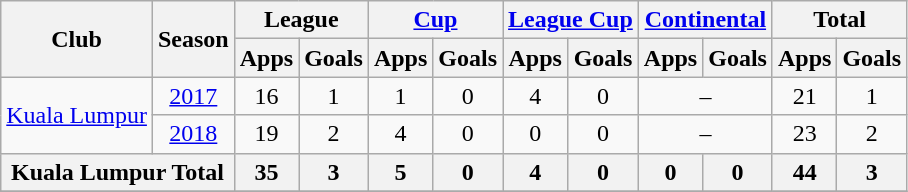<table class="wikitable" style="text-align:center;">
<tr>
<th rowspan="2">Club</th>
<th rowspan="2">Season</th>
<th colspan="2">League</th>
<th colspan="2"><a href='#'>Cup</a></th>
<th colspan="2"><a href='#'>League Cup</a></th>
<th colspan="2"><a href='#'>Continental</a></th>
<th colspan="2">Total</th>
</tr>
<tr>
<th>Apps</th>
<th>Goals</th>
<th>Apps</th>
<th>Goals</th>
<th>Apps</th>
<th>Goals</th>
<th>Apps</th>
<th>Goals</th>
<th>Apps</th>
<th>Goals</th>
</tr>
<tr>
<td rowspan=2><a href='#'>Kuala Lumpur</a></td>
<td><a href='#'>2017</a></td>
<td>16</td>
<td>1</td>
<td>1</td>
<td>0</td>
<td>4</td>
<td>0</td>
<td colspan="2">–</td>
<td>21</td>
<td>1</td>
</tr>
<tr>
<td><a href='#'>2018</a></td>
<td>19</td>
<td>2</td>
<td>4</td>
<td>0</td>
<td>0</td>
<td>0</td>
<td colspan="2">–</td>
<td>23</td>
<td>2</td>
</tr>
<tr>
<th colspan="2">Kuala Lumpur Total</th>
<th>35</th>
<th>3</th>
<th>5</th>
<th>0</th>
<th>4</th>
<th>0</th>
<th>0</th>
<th>0</th>
<th>44</th>
<th>3</th>
</tr>
<tr>
</tr>
</table>
